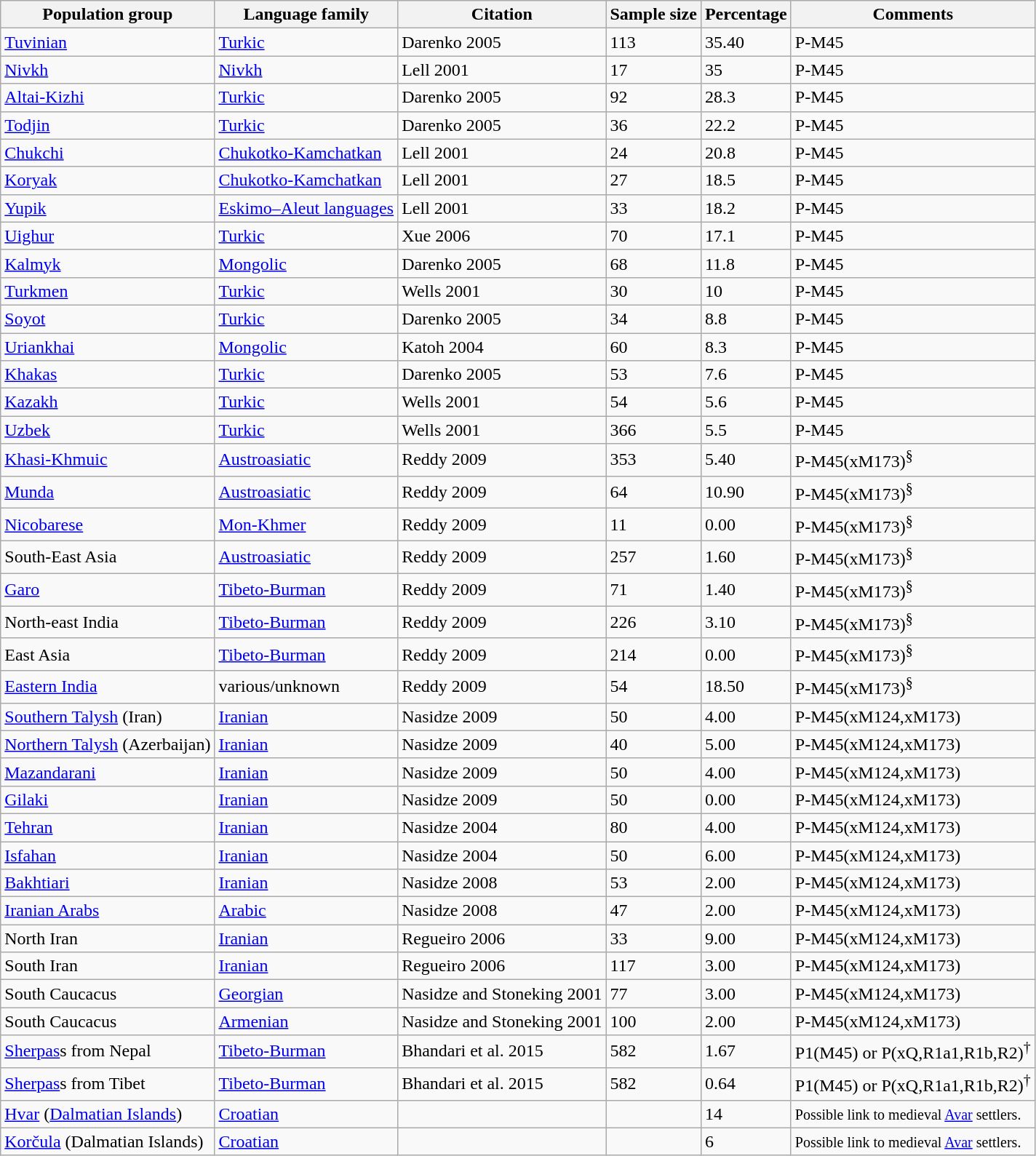<table class="wikitable sortable" data-sort-type=number>
<tr>
<th>Population group</th>
<th>Language family</th>
<th>Citation</th>
<th>Sample size</th>
<th>Percentage</th>
<th>Comments</th>
</tr>
<tr>
<td><a href='#'>Tuvinian</a></td>
<td><a href='#'>Turkic</a></td>
<td>Darenko 2005</td>
<td>113</td>
<td>35.40</td>
<td>P-M45</td>
</tr>
<tr>
<td><a href='#'>Nivkh</a></td>
<td><a href='#'>Nivkh</a></td>
<td>Lell 2001</td>
<td>17</td>
<td>35</td>
<td>P-M45</td>
</tr>
<tr>
<td><a href='#'>Altai-Kizhi</a></td>
<td><a href='#'>Turkic</a></td>
<td>Darenko 2005</td>
<td>92</td>
<td>28.3</td>
<td>P-M45</td>
</tr>
<tr>
<td><a href='#'>Todjin</a></td>
<td><a href='#'>Turkic</a></td>
<td>Darenko 2005</td>
<td>36</td>
<td>22.2</td>
<td>P-M45</td>
</tr>
<tr>
<td><a href='#'>Chukchi</a></td>
<td><a href='#'>Chukotko-Kamchatkan</a></td>
<td>Lell 2001</td>
<td>24</td>
<td>20.8</td>
<td>P-M45</td>
</tr>
<tr>
<td><a href='#'>Koryak</a></td>
<td><a href='#'>Chukotko-Kamchatkan</a></td>
<td>Lell 2001</td>
<td>27</td>
<td>18.5</td>
<td>P-M45</td>
</tr>
<tr>
<td><a href='#'>Yupik</a></td>
<td><a href='#'>Eskimo–Aleut languages</a></td>
<td>Lell 2001</td>
<td>33</td>
<td>18.2</td>
<td>P-M45</td>
</tr>
<tr>
<td><a href='#'>Uighur</a></td>
<td><a href='#'>Turkic</a></td>
<td>Xue 2006</td>
<td>70</td>
<td>17.1</td>
<td>P-M45</td>
</tr>
<tr>
<td><a href='#'>Kalmyk</a></td>
<td><a href='#'>Mongolic</a></td>
<td>Darenko 2005</td>
<td>68</td>
<td>11.8</td>
<td>P-M45</td>
</tr>
<tr>
<td><a href='#'>Turkmen</a></td>
<td><a href='#'>Turkic</a></td>
<td>Wells 2001</td>
<td>30</td>
<td>10</td>
<td>P-M45</td>
</tr>
<tr>
<td><a href='#'>Soyot</a></td>
<td><a href='#'>Turkic</a></td>
<td>Darenko 2005</td>
<td>34</td>
<td>8.8</td>
<td>P-M45</td>
</tr>
<tr>
<td><a href='#'>Uriankhai</a></td>
<td><a href='#'>Mongolic</a></td>
<td>Katoh 2004</td>
<td>60</td>
<td>8.3</td>
<td>P-M45</td>
</tr>
<tr>
<td><a href='#'>Khakas</a></td>
<td><a href='#'>Turkic</a></td>
<td>Darenko 2005</td>
<td>53</td>
<td>7.6</td>
<td>P-M45</td>
</tr>
<tr>
<td><a href='#'>Kazakh</a></td>
<td><a href='#'>Turkic</a></td>
<td>Wells 2001</td>
<td>54</td>
<td>5.6</td>
<td>P-M45</td>
</tr>
<tr>
<td><a href='#'>Uzbek</a></td>
<td><a href='#'>Turkic</a></td>
<td>Wells 2001</td>
<td>366</td>
<td>5.5</td>
<td>P-M45</td>
</tr>
<tr>
<td><a href='#'>Khasi-Khmuic</a></td>
<td><a href='#'>Austroasiatic</a></td>
<td>Reddy 2009</td>
<td>353</td>
<td>5.40</td>
<td>P-M45(xM173)<sup>§</sup></td>
</tr>
<tr>
<td><a href='#'>Munda</a></td>
<td><a href='#'>Austroasiatic</a></td>
<td>Reddy 2009</td>
<td>64</td>
<td>10.90</td>
<td>P-M45(xM173)<sup>§</sup></td>
</tr>
<tr>
<td><a href='#'>Nicobarese</a></td>
<td><a href='#'>Mon-Khmer</a></td>
<td>Reddy 2009</td>
<td>11</td>
<td>0.00</td>
<td>P-M45(xM173)<sup>§</sup></td>
</tr>
<tr>
<td>South-East Asia</td>
<td><a href='#'>Austroasiatic</a></td>
<td>Reddy 2009</td>
<td>257</td>
<td>1.60</td>
<td>P-M45(xM173)<sup>§</sup></td>
</tr>
<tr>
<td><a href='#'>Garo</a></td>
<td><a href='#'>Tibeto-Burman</a></td>
<td>Reddy 2009</td>
<td>71</td>
<td>1.40</td>
<td>P-M45(xM173)<sup>§</sup></td>
</tr>
<tr>
<td>North-east India</td>
<td><a href='#'>Tibeto-Burman</a></td>
<td>Reddy 2009</td>
<td>226</td>
<td>3.10</td>
<td>P-M45(xM173)<sup>§</sup></td>
</tr>
<tr>
<td>East Asia</td>
<td><a href='#'>Tibeto-Burman</a></td>
<td>Reddy 2009</td>
<td>214</td>
<td>0.00</td>
<td>P-M45(xM173)<sup>§</sup></td>
</tr>
<tr>
<td><a href='#'>Eastern India</a></td>
<td>various/unknown</td>
<td>Reddy 2009</td>
<td>54</td>
<td>18.50</td>
<td>P-M45(xM173)<sup>§</sup></td>
</tr>
<tr>
<td><a href='#'>Southern Talysh</a> (Iran)</td>
<td><a href='#'>Iranian</a></td>
<td>Nasidze 2009</td>
<td>50</td>
<td>4.00</td>
<td>P-M45(xM124,xM173)</td>
</tr>
<tr>
<td><a href='#'>Northern Talysh</a> (Azerbaijan)</td>
<td><a href='#'>Iranian</a></td>
<td>Nasidze 2009</td>
<td>40</td>
<td>5.00</td>
<td>P-M45(xM124,xM173)</td>
</tr>
<tr>
<td><a href='#'>Mazandarani</a></td>
<td><a href='#'>Iranian</a></td>
<td>Nasidze 2009</td>
<td>50</td>
<td>4.00</td>
<td>P-M45(xM124,xM173)</td>
</tr>
<tr>
<td><a href='#'>Gilaki</a></td>
<td><a href='#'>Iranian</a></td>
<td>Nasidze 2009</td>
<td>50</td>
<td>0.00</td>
<td>P-M45(xM124,xM173)</td>
</tr>
<tr>
<td><a href='#'>Tehran</a></td>
<td><a href='#'>Iranian</a></td>
<td>Nasidze 2004</td>
<td>80</td>
<td>4.00</td>
<td>P-M45(xM124,xM173)</td>
</tr>
<tr>
<td><a href='#'>Isfahan</a></td>
<td><a href='#'>Iranian</a></td>
<td>Nasidze 2004</td>
<td>50</td>
<td>6.00</td>
<td>P-M45(xM124,xM173)</td>
</tr>
<tr>
<td><a href='#'>Bakhtiari</a></td>
<td><a href='#'>Iranian</a></td>
<td>Nasidze 2008</td>
<td>53</td>
<td>2.00</td>
<td>P-M45(xM124,xM173)</td>
</tr>
<tr>
<td><a href='#'>Iranian Arabs</a></td>
<td><a href='#'>Arabic</a></td>
<td>Nasidze 2008</td>
<td>47</td>
<td>2.00</td>
<td>P-M45(xM124,xM173)</td>
</tr>
<tr>
<td>North Iran</td>
<td><a href='#'>Iranian</a></td>
<td>Regueiro 2006</td>
<td>33</td>
<td>9.00</td>
<td>P-M45(xM124,xM173)</td>
</tr>
<tr>
<td>South Iran</td>
<td><a href='#'>Iranian</a></td>
<td>Regueiro 2006</td>
<td>117</td>
<td>3.00</td>
<td>P-M45(xM124,xM173)</td>
</tr>
<tr>
<td>South Caucacus</td>
<td><a href='#'>Georgian</a></td>
<td>Nasidze and Stoneking 2001</td>
<td>77</td>
<td>3.00</td>
<td>P-M45(xM124,xM173)</td>
</tr>
<tr>
<td>South Caucacus</td>
<td><a href='#'>Armenian</a></td>
<td>Nasidze and Stoneking 2001</td>
<td>100</td>
<td>2.00</td>
<td>P-M45(xM124,xM173)</td>
</tr>
<tr>
<td><a href='#'>Sherpas</a>s from Nepal</td>
<td><a href='#'>Tibeto-Burman</a></td>
<td>Bhandari et al. 2015</td>
<td>582</td>
<td>1.67</td>
<td>P1(M45) or P(xQ,R1a1,R1b,R2)<sup>†</sup></td>
</tr>
<tr>
<td><a href='#'>Sherpas</a>s from Tibet</td>
<td><a href='#'>Tibeto-Burman</a></td>
<td>Bhandari et al. 2015</td>
<td>582</td>
<td>0.64</td>
<td>P1(M45) or P(xQ,R1a1,R1b,R2)<sup>†</sup></td>
</tr>
<tr>
<td><a href='#'>Hvar</a> (<a href='#'>Dalmatian Islands</a>)</td>
<td><a href='#'>Croatian</a></td>
<td></td>
<td></td>
<td>14</td>
<td><small> Possible link to medieval <a href='#'>Avar</a> settlers.</small></td>
</tr>
<tr>
<td><a href='#'>Korčula</a> (Dalmatian Islands)</td>
<td><a href='#'>Croatian</a></td>
<td></td>
<td></td>
<td>6</td>
<td><small> Possible link to medieval <a href='#'>Avar</a> settlers.</small></td>
</tr>
</table>
